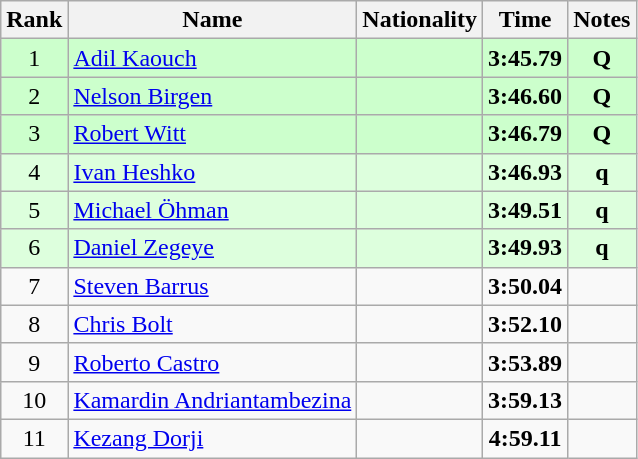<table class="wikitable sortable" style="text-align:center">
<tr>
<th>Rank</th>
<th>Name</th>
<th>Nationality</th>
<th>Time</th>
<th>Notes</th>
</tr>
<tr bgcolor=ccffcc>
<td>1</td>
<td align=left><a href='#'>Adil Kaouch</a></td>
<td align=left></td>
<td><strong>3:45.79</strong></td>
<td><strong>Q</strong></td>
</tr>
<tr bgcolor=ccffcc>
<td>2</td>
<td align=left><a href='#'>Nelson Birgen</a></td>
<td align=left></td>
<td><strong>3:46.60</strong></td>
<td><strong>Q</strong></td>
</tr>
<tr bgcolor=ccffcc>
<td>3</td>
<td align=left><a href='#'>Robert Witt</a></td>
<td align=left></td>
<td><strong>3:46.79</strong></td>
<td><strong>Q</strong></td>
</tr>
<tr bgcolor=ddffdd>
<td>4</td>
<td align=left><a href='#'>Ivan Heshko</a></td>
<td align=left></td>
<td><strong>3:46.93</strong></td>
<td><strong>q</strong></td>
</tr>
<tr bgcolor=ddffdd>
<td>5</td>
<td align=left><a href='#'>Michael Öhman</a></td>
<td align=left></td>
<td><strong>3:49.51</strong></td>
<td><strong>q</strong></td>
</tr>
<tr bgcolor=ddffdd>
<td>6</td>
<td align=left><a href='#'>Daniel Zegeye</a></td>
<td align=left></td>
<td><strong>3:49.93</strong></td>
<td><strong>q</strong></td>
</tr>
<tr>
<td>7</td>
<td align=left><a href='#'>Steven Barrus</a></td>
<td align=left></td>
<td><strong>3:50.04</strong></td>
<td></td>
</tr>
<tr>
<td>8</td>
<td align=left><a href='#'>Chris Bolt</a></td>
<td align=left></td>
<td><strong>3:52.10</strong></td>
<td></td>
</tr>
<tr>
<td>9</td>
<td align=left><a href='#'>Roberto Castro</a></td>
<td align=left></td>
<td><strong>3:53.89</strong></td>
<td></td>
</tr>
<tr>
<td>10</td>
<td align=left><a href='#'>Kamardin Andriantambezina</a></td>
<td align=left></td>
<td><strong>3:59.13</strong></td>
<td></td>
</tr>
<tr>
<td>11</td>
<td align=left><a href='#'>Kezang Dorji</a></td>
<td align=left></td>
<td><strong>4:59.11</strong></td>
<td></td>
</tr>
</table>
